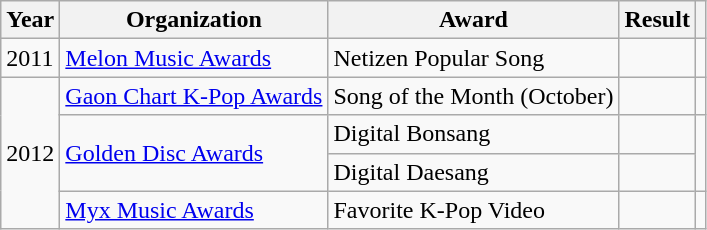<table class="sortable wikitable">
<tr>
<th scope="col">Year</th>
<th scope="col">Organization</th>
<th scope="col">Award</th>
<th scope="col">Result</th>
<th class="unsortable"></th>
</tr>
<tr>
<td>2011</td>
<td><a href='#'>Melon Music Awards</a></td>
<td>Netizen Popular Song</td>
<td></td>
<td></td>
</tr>
<tr>
<td rowspan="4">2012</td>
<td><a href='#'>Gaon Chart K-Pop Awards</a></td>
<td>Song of the Month (October)</td>
<td></td>
<td></td>
</tr>
<tr>
<td rowspan="2"><a href='#'>Golden Disc Awards</a></td>
<td>Digital Bonsang</td>
<td></td>
<td align="center" rowspan="2"></td>
</tr>
<tr>
<td>Digital Daesang</td>
<td></td>
</tr>
<tr>
<td><a href='#'>Myx Music Awards</a></td>
<td>Favorite K-Pop Video</td>
<td></td>
<td align="center"></td>
</tr>
</table>
